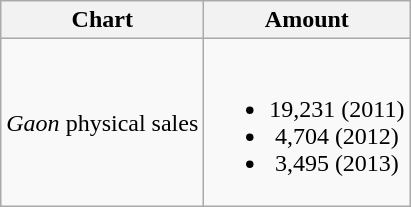<table class="wikitable">
<tr>
<th>Chart</th>
<th>Amount</th>
</tr>
<tr>
<td><em>Gaon</em> physical sales</td>
<td align="center"><br><ul><li>19,231 (2011)</li><li>4,704 (2012)</li><li>3,495 (2013)</li></ul></td>
</tr>
</table>
